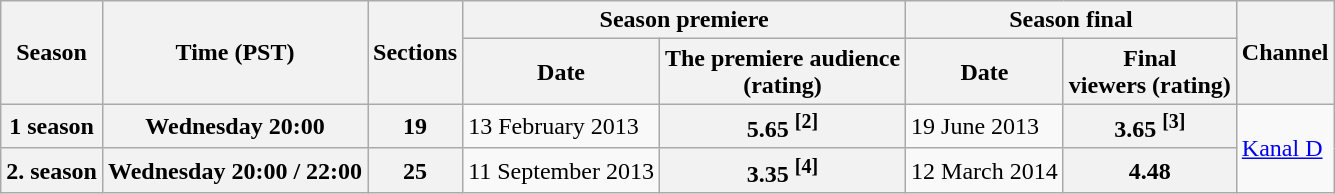<table class="wikitable">
<tr>
<th rowspan="2">Season</th>
<th rowspan="2">Time (PST)</th>
<th rowspan="2">Sections</th>
<th colspan="2">Season premiere</th>
<th colspan="2">Season final</th>
<th rowspan="2">Channel</th>
</tr>
<tr>
<th>Date</th>
<th>The premiere audience<br>(rating)</th>
<th>Date</th>
<th>Final<br>viewers 
(rating)</th>
</tr>
<tr>
<th><strong>1 season</strong></th>
<th>Wednesday 20:00</th>
<th>19</th>
<td>13 February 2013</td>
<th>5.65 <sup>[2]</sup></th>
<td>19 June 2013</td>
<th>3.65 <sup>[3]</sup></th>
<td rowspan="2"><a href='#'>Kanal D</a></td>
</tr>
<tr>
<th><strong>2. season</strong></th>
<th>Wednesday 20:00 / 22:00</th>
<th>25</th>
<td>11 September 2013</td>
<th>3.35 <sup>[4]</sup></th>
<td>12 March 2014</td>
<th>4.48</th>
</tr>
</table>
